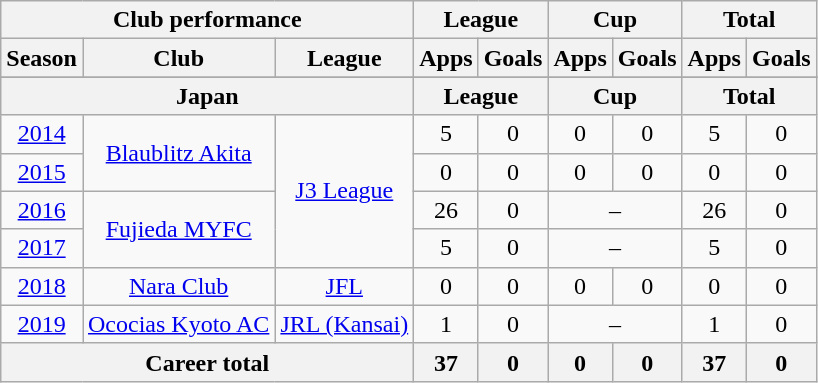<table class="wikitable" style="text-align:center">
<tr>
<th colspan=3>Club performance</th>
<th colspan=2>League</th>
<th colspan=2>Cup</th>
<th colspan=2>Total</th>
</tr>
<tr>
<th>Season</th>
<th>Club</th>
<th>League</th>
<th>Apps</th>
<th>Goals</th>
<th>Apps</th>
<th>Goals</th>
<th>Apps</th>
<th>Goals</th>
</tr>
<tr>
</tr>
<tr>
<th colspan=3>Japan</th>
<th colspan=2>League</th>
<th colspan=2>Cup</th>
<th colspan=2>Total</th>
</tr>
<tr>
<td><a href='#'>2014</a></td>
<td rowspan="2"><a href='#'>Blaublitz Akita</a></td>
<td rowspan="4"><a href='#'>J3 League</a></td>
<td>5</td>
<td>0</td>
<td>0</td>
<td>0</td>
<td>5</td>
<td>0</td>
</tr>
<tr>
<td><a href='#'>2015</a></td>
<td>0</td>
<td>0</td>
<td>0</td>
<td>0</td>
<td>0</td>
<td>0</td>
</tr>
<tr>
<td><a href='#'>2016</a></td>
<td rowspan="2"><a href='#'>Fujieda MYFC</a></td>
<td>26</td>
<td>0</td>
<td colspan="2">–</td>
<td>26</td>
<td>0</td>
</tr>
<tr>
<td><a href='#'>2017</a></td>
<td>5</td>
<td>0</td>
<td colspan="2">–</td>
<td>5</td>
<td>0</td>
</tr>
<tr>
<td><a href='#'>2018</a></td>
<td><a href='#'>Nara Club</a></td>
<td><a href='#'>JFL</a></td>
<td>0</td>
<td>0</td>
<td>0</td>
<td>0</td>
<td>0</td>
<td>0</td>
</tr>
<tr>
<td><a href='#'>2019</a></td>
<td rowspan="1"><a href='#'>Ococias Kyoto AC</a></td>
<td rowspan="1"><a href='#'>JRL (Kansai)</a></td>
<td>1</td>
<td>0</td>
<td colspan="2">–</td>
<td>1</td>
<td>0</td>
</tr>
<tr>
<th colspan=3>Career total</th>
<th>37</th>
<th>0</th>
<th>0</th>
<th>0</th>
<th>37</th>
<th>0</th>
</tr>
</table>
